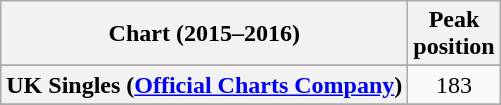<table class="wikitable sortable plainrowheaders" style="text-align:center">
<tr>
<th>Chart (2015–2016)</th>
<th>Peak<br>position</th>
</tr>
<tr>
</tr>
<tr>
</tr>
<tr>
</tr>
<tr>
</tr>
<tr>
</tr>
<tr>
</tr>
<tr>
<th scope="row">UK Singles (<a href='#'>Official Charts Company</a>)</th>
<td>183</td>
</tr>
<tr>
</tr>
<tr>
</tr>
<tr>
</tr>
<tr>
</tr>
<tr>
</tr>
</table>
